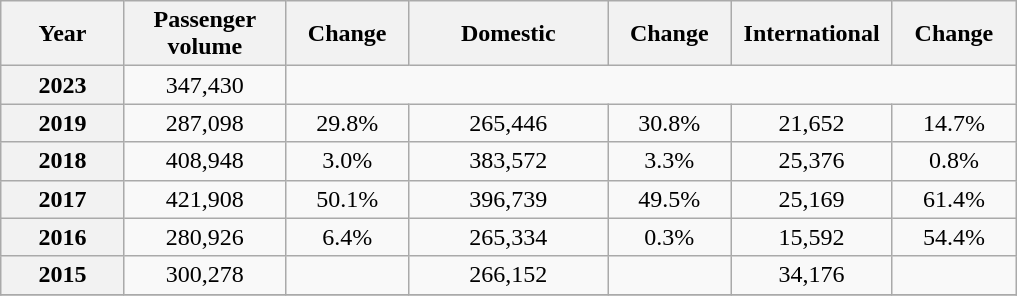<table class="wikitable sortable">
<tr>
<th style="width:75px">Year</th>
<th style="width:100px">Passenger volume</th>
<th style="width:75px">Change</th>
<th style="width:125px">Domestic</th>
<th style="width:75px">Change</th>
<th style="width:100px">International</th>
<th style="width:75px">Change</th>
</tr>
<tr style="text-align:center;">
<th>2023</th>
<td>347,430</td>
</tr>
<tr style="text-align:center;">
<th>2019</th>
<td>287,098</td>
<td>29.8%</td>
<td>265,446</td>
<td>30.8%</td>
<td>21,652</td>
<td>14.7%</td>
</tr>
<tr style="text-align:center;">
<th>2018</th>
<td>408,948</td>
<td>3.0%</td>
<td>383,572</td>
<td>3.3%</td>
<td>25,376</td>
<td>0.8%</td>
</tr>
<tr style="text-align:center;">
<th>2017</th>
<td>421,908</td>
<td>50.1%</td>
<td>396,739</td>
<td>49.5%</td>
<td>25,169</td>
<td>61.4%</td>
</tr>
<tr style="text-align:center;">
<th>2016</th>
<td>280,926</td>
<td>6.4%</td>
<td>265,334</td>
<td>0.3%</td>
<td>15,592</td>
<td>54.4%</td>
</tr>
<tr style="text-align:center;">
<th>2015</th>
<td>300,278</td>
<td></td>
<td>266,152</td>
<td></td>
<td>34,176</td>
<td></td>
</tr>
<tr style="text-align:center;">
</tr>
</table>
